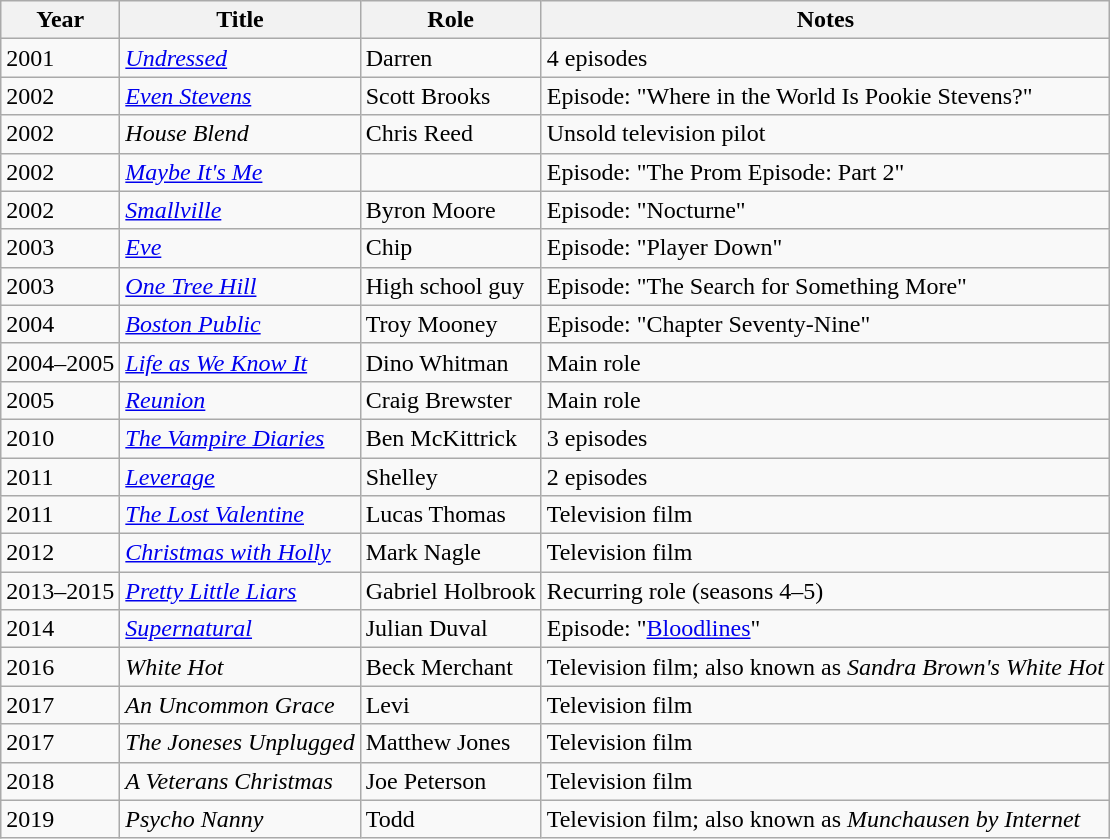<table class="wikitable sortable">
<tr>
<th>Year</th>
<th>Title</th>
<th class="unsortable">Role</th>
<th class="unsortable">Notes</th>
</tr>
<tr>
<td>2001</td>
<td><em><a href='#'>Undressed</a></em></td>
<td>Darren</td>
<td>4 episodes</td>
</tr>
<tr>
<td>2002</td>
<td><em><a href='#'>Even Stevens</a></em></td>
<td>Scott Brooks</td>
<td>Episode: "Where in the World Is Pookie Stevens?"</td>
</tr>
<tr>
<td>2002</td>
<td><em>House Blend</em></td>
<td>Chris Reed</td>
<td>Unsold television pilot</td>
</tr>
<tr>
<td>2002</td>
<td><em><a href='#'>Maybe It's Me</a></em></td>
<td></td>
<td>Episode: "The Prom Episode: Part 2"</td>
</tr>
<tr>
<td>2002</td>
<td><em><a href='#'>Smallville</a></em></td>
<td>Byron Moore</td>
<td>Episode: "Nocturne"</td>
</tr>
<tr>
<td>2003</td>
<td><em><a href='#'>Eve</a></em></td>
<td>Chip</td>
<td>Episode: "Player Down"</td>
</tr>
<tr>
<td>2003</td>
<td><em><a href='#'>One Tree Hill</a></em></td>
<td>High school guy</td>
<td>Episode: "The Search for Something More"</td>
</tr>
<tr>
<td>2004</td>
<td><em><a href='#'>Boston Public</a></em></td>
<td>Troy Mooney</td>
<td>Episode: "Chapter Seventy-Nine"</td>
</tr>
<tr>
<td>2004–2005</td>
<td><em><a href='#'>Life as We Know It</a></em></td>
<td>Dino Whitman</td>
<td>Main role</td>
</tr>
<tr>
<td>2005</td>
<td><em><a href='#'>Reunion</a></em></td>
<td>Craig Brewster</td>
<td>Main role</td>
</tr>
<tr>
<td>2010</td>
<td data-sort-value="Vampire Diaries, The"><em><a href='#'>The Vampire Diaries</a></em></td>
<td>Ben McKittrick</td>
<td>3 episodes</td>
</tr>
<tr>
<td>2011</td>
<td><em><a href='#'>Leverage</a></em></td>
<td>Shelley</td>
<td>2 episodes</td>
</tr>
<tr>
<td>2011</td>
<td data-sort-value="Lost Valentine, The"><em><a href='#'>The Lost Valentine</a></em></td>
<td>Lucas Thomas</td>
<td>Television film</td>
</tr>
<tr>
<td>2012</td>
<td><em><a href='#'>Christmas with Holly</a></em></td>
<td>Mark Nagle</td>
<td>Television film</td>
</tr>
<tr>
<td>2013–2015</td>
<td><em><a href='#'>Pretty Little Liars</a></em></td>
<td>Gabriel Holbrook</td>
<td>Recurring role (seasons 4–5)</td>
</tr>
<tr>
<td>2014</td>
<td><em><a href='#'>Supernatural</a></em></td>
<td>Julian Duval</td>
<td>Episode: "<a href='#'>Bloodlines</a>"</td>
</tr>
<tr>
<td>2016</td>
<td><em>White Hot</em></td>
<td>Beck Merchant</td>
<td>Television film; also known as <em>Sandra Brown's White Hot</em></td>
</tr>
<tr>
<td>2017</td>
<td data-sort-value="Uncommon Grace, An"><em>An Uncommon Grace</em></td>
<td>Levi</td>
<td>Television film</td>
</tr>
<tr>
<td>2017</td>
<td data-sort-value="Joneses Unplugged, The"><em>The Joneses Unplugged</em></td>
<td>Matthew Jones</td>
<td>Television film</td>
</tr>
<tr>
<td>2018</td>
<td data-sort-value="Veterans Christmas, A"><em>A Veterans Christmas</em></td>
<td>Joe Peterson</td>
<td>Television film</td>
</tr>
<tr>
<td>2019</td>
<td><em>Psycho Nanny</em></td>
<td>Todd</td>
<td>Television film; also known as <em>Munchausen by Internet</em></td>
</tr>
</table>
